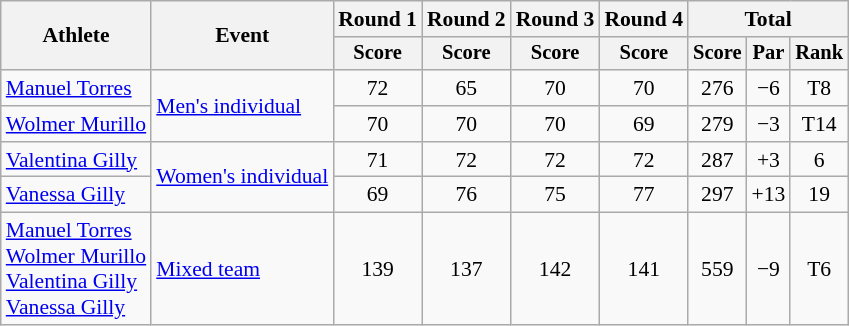<table class=wikitable style=font-size:90%;text-align:center>
<tr>
<th rowspan=2>Athlete</th>
<th rowspan=2>Event</th>
<th>Round 1</th>
<th>Round 2</th>
<th>Round 3</th>
<th>Round 4</th>
<th colspan=3>Total</th>
</tr>
<tr style=font-size:95%>
<th>Score</th>
<th>Score</th>
<th>Score</th>
<th>Score</th>
<th>Score</th>
<th>Par</th>
<th>Rank</th>
</tr>
<tr>
<td align=left><a href='#'>Manuel Torres</a></td>
<td align=left rowspan=2><a href='#'>Men's individual</a></td>
<td>72</td>
<td>65</td>
<td>70</td>
<td>70</td>
<td>276</td>
<td>−6</td>
<td>T8</td>
</tr>
<tr>
<td align=left><a href='#'>Wolmer Murillo</a></td>
<td>70</td>
<td>70</td>
<td>70</td>
<td>69</td>
<td>279</td>
<td>−3</td>
<td>T14</td>
</tr>
<tr>
<td align=left><a href='#'>Valentina Gilly</a></td>
<td align=left rowspan=2><a href='#'>Women's individual</a></td>
<td>71</td>
<td>72</td>
<td>72</td>
<td>72</td>
<td>287</td>
<td>+3</td>
<td>6</td>
</tr>
<tr>
<td align=left><a href='#'>Vanessa Gilly</a></td>
<td>69</td>
<td>76</td>
<td>75</td>
<td>77</td>
<td>297</td>
<td>+13</td>
<td>19</td>
</tr>
<tr>
<td align=left><a href='#'>Manuel Torres</a><br><a href='#'>Wolmer Murillo</a><br><a href='#'>Valentina Gilly</a><br><a href='#'>Vanessa Gilly</a></td>
<td align=left><a href='#'>Mixed team</a></td>
<td>139</td>
<td>137</td>
<td>142</td>
<td>141</td>
<td>559</td>
<td>−9</td>
<td>T6</td>
</tr>
</table>
